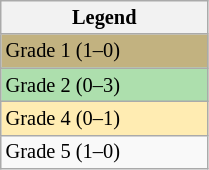<table class="wikitable" style="font-size:85%;" width="11%">
<tr>
<th>Legend</th>
</tr>
<tr bgcolor="#C2B280">
<td>Grade 1 (1–0)</td>
</tr>
<tr bgcolor="#ADDFAD">
<td>Grade 2 (0–3)</td>
</tr>
<tr bgcolor="#ffecb2">
<td>Grade 4 (0–1)</td>
</tr>
<tr>
<td>Grade 5 (1–0)</td>
</tr>
</table>
